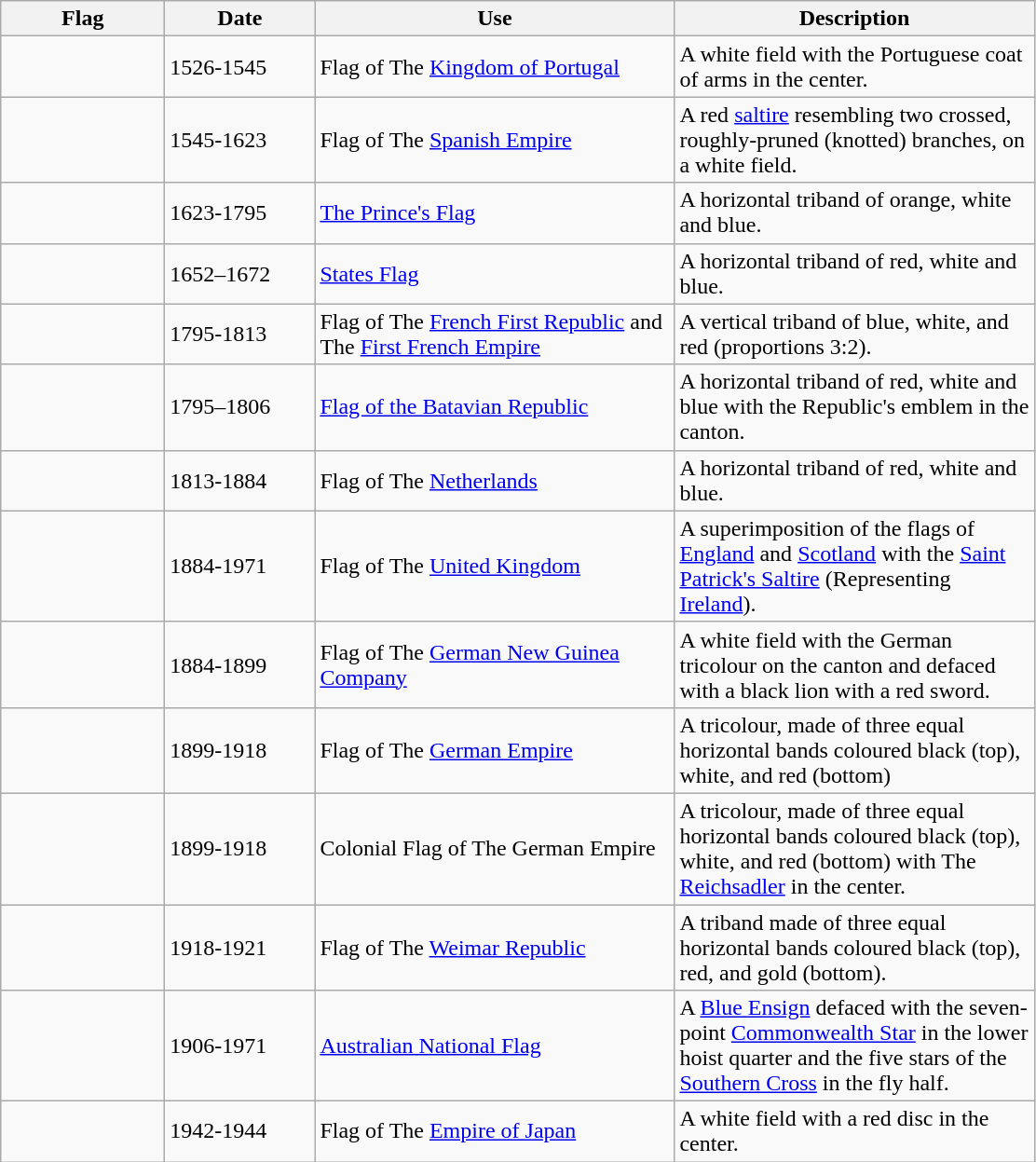<table class="wikitable">
<tr>
<th style="width:110px;">Flag</th>
<th style="width:100px;">Date</th>
<th style="width:250px;">Use</th>
<th style="width:250px;">Description</th>
</tr>
<tr>
<td></td>
<td>1526-1545</td>
<td>Flag of The <a href='#'>Kingdom of Portugal</a></td>
<td>A white field with the Portuguese coat of arms in the center.</td>
</tr>
<tr>
<td></td>
<td>1545-1623</td>
<td>Flag of The <a href='#'>Spanish Empire</a></td>
<td>A red <a href='#'>saltire</a> resembling two crossed, roughly-pruned (knotted) branches, on a white field.</td>
</tr>
<tr>
<td></td>
<td>1623-1795</td>
<td><a href='#'>The Prince's Flag</a></td>
<td>A horizontal triband of orange, white and blue.</td>
</tr>
<tr>
<td></td>
<td>1652–1672</td>
<td><a href='#'>States Flag</a></td>
<td>A horizontal triband of red, white and blue.</td>
</tr>
<tr>
<td></td>
<td>1795-1813</td>
<td>Flag of The <a href='#'>French First Republic</a> and The <a href='#'>First French Empire</a></td>
<td>A vertical triband of blue, white, and red (proportions 3:2).</td>
</tr>
<tr>
<td></td>
<td>1795–1806</td>
<td><a href='#'>Flag of the Batavian Republic</a></td>
<td>A horizontal triband of red, white and blue with the Republic's emblem in the canton.</td>
</tr>
<tr>
<td></td>
<td>1813-1884</td>
<td>Flag of The <a href='#'>Netherlands</a></td>
<td>A horizontal triband of red, white and blue.</td>
</tr>
<tr>
<td></td>
<td>1884-1971</td>
<td>Flag of The <a href='#'>United Kingdom</a></td>
<td>A superimposition of the flags of <a href='#'>England</a> and <a href='#'>Scotland</a> with the <a href='#'>Saint Patrick's Saltire</a> (Representing <a href='#'>Ireland</a>).</td>
</tr>
<tr>
<td></td>
<td>1884-1899</td>
<td>Flag of The <a href='#'>German New Guinea Company</a></td>
<td>A white field with the German tricolour on the canton and defaced with a black lion with a red sword.</td>
</tr>
<tr>
<td></td>
<td>1899-1918</td>
<td>Flag of The <a href='#'>German Empire</a></td>
<td>A tricolour, made of three equal horizontal bands coloured black (top), white, and red (bottom)</td>
</tr>
<tr>
<td></td>
<td>1899-1918</td>
<td>Colonial Flag of The German Empire</td>
<td>A tricolour, made of three equal horizontal bands coloured black (top), white, and red (bottom) with The <a href='#'>Reichsadler</a> in the center.</td>
</tr>
<tr>
<td></td>
<td>1918-1921</td>
<td>Flag of The <a href='#'>Weimar Republic</a></td>
<td>A triband made of three equal horizontal bands coloured black (top), red, and gold (bottom).</td>
</tr>
<tr>
<td></td>
<td>1906-1971</td>
<td><a href='#'>Australian National Flag</a></td>
<td>A <a href='#'>Blue Ensign</a> defaced with the seven-point <a href='#'>Commonwealth Star</a> in the lower hoist quarter and the five stars of the <a href='#'>Southern Cross</a> in the fly half.</td>
</tr>
<tr>
<td></td>
<td>1942-1944</td>
<td>Flag of The <a href='#'>Empire of Japan</a></td>
<td>A white field with a red disc in the center.</td>
</tr>
</table>
